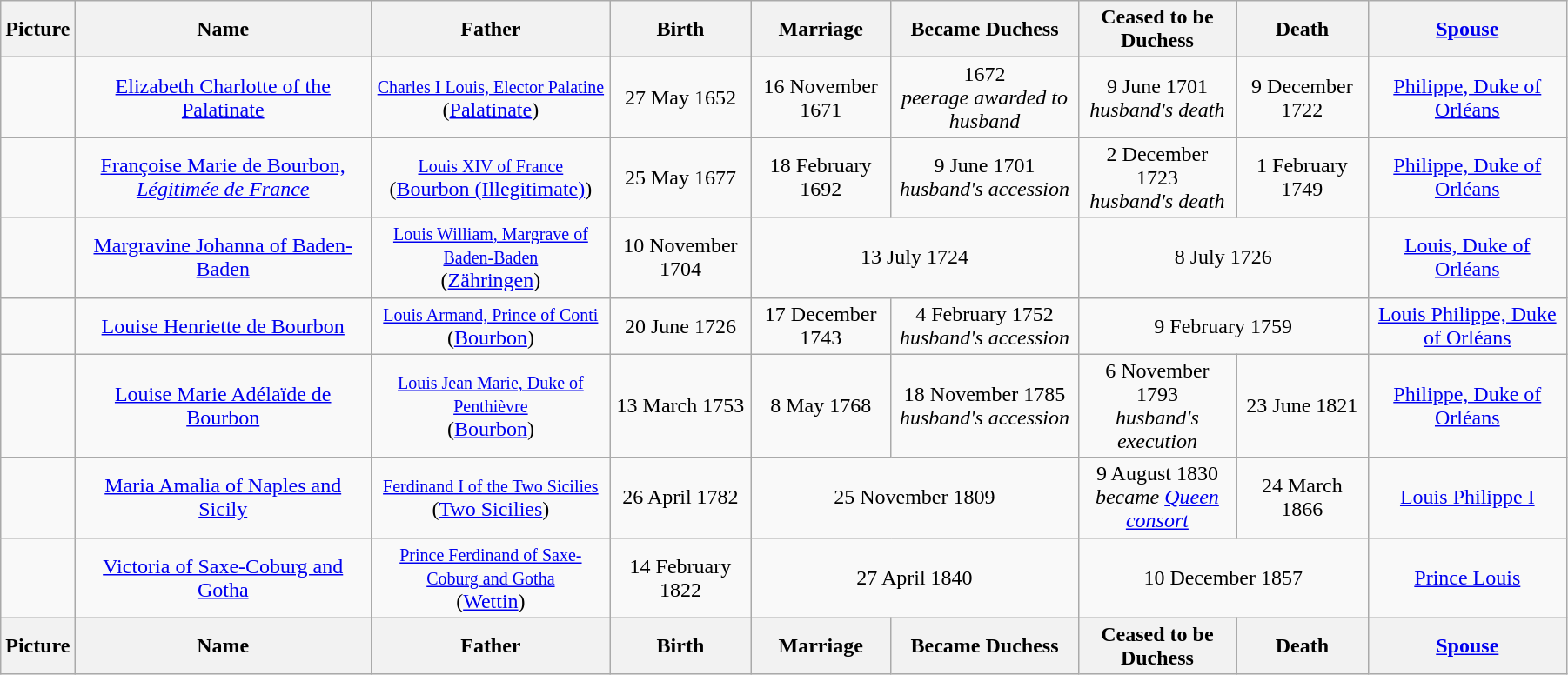<table width=95% class="wikitable">
<tr>
<th>Picture</th>
<th>Name</th>
<th>Father</th>
<th>Birth</th>
<th>Marriage</th>
<th>Became Duchess</th>
<th>Ceased to be Duchess</th>
<th>Death</th>
<th><a href='#'>Spouse</a></th>
</tr>
<tr>
<td align="center"></td>
<td align="center"><a href='#'>Elizabeth Charlotte of the Palatinate</a></td>
<td align="center"><small><a href='#'>Charles I Louis, Elector Palatine</a></small><br> (<a href='#'>Palatinate</a>)</td>
<td align="center">27 May 1652</td>
<td align="center">16 November 1671</td>
<td align="center">1672<br><em>peerage awarded to husband</em></td>
<td align="center">9 June 1701<br><em>husband's death</em></td>
<td align="center">9 December 1722</td>
<td align="center"><a href='#'>Philippe, Duke of Orléans</a></td>
</tr>
<tr>
<td align="center"></td>
<td align="center"><a href='#'>Françoise Marie de Bourbon, <em>Légitimée de France</em></a></td>
<td align="center"><small><a href='#'>Louis XIV of France</a></small><br> (<a href='#'>Bourbon (Illegitimate)</a>)</td>
<td align="center">25 May 1677</td>
<td align="center">18 February 1692</td>
<td align="center">9 June 1701<br><em>husband's accession</em></td>
<td align="center">2 December 1723<br><em>husband's death</em></td>
<td align="center">1 February 1749</td>
<td align="center"><a href='#'>Philippe, Duke of Orléans</a></td>
</tr>
<tr>
<td align="center"></td>
<td align="center"><a href='#'>Margravine Johanna of Baden-Baden</a></td>
<td align="center"><small><a href='#'>Louis William, Margrave of Baden-Baden</a></small><br> (<a href='#'>Zähringen</a>)</td>
<td align="center">10 November 1704</td>
<td align="center" colspan="2">13 July 1724</td>
<td align="center" colspan="2">8 July 1726</td>
<td align="center"><a href='#'>Louis, Duke of Orléans</a></td>
</tr>
<tr>
<td align="center"></td>
<td align="center"><a href='#'>Louise Henriette de Bourbon</a></td>
<td align="center"><small><a href='#'>Louis Armand, Prince of Conti</a></small><br> (<a href='#'>Bourbon</a>)</td>
<td align="center">20 June 1726</td>
<td align="center">17 December 1743</td>
<td align="center">4 February 1752<br><em>husband's accession</em></td>
<td align="center" colspan="2">9 February 1759</td>
<td align="center"><a href='#'>Louis Philippe, Duke of Orléans</a></td>
</tr>
<tr>
<td align="center"></td>
<td align="center"><a href='#'>Louise Marie Adélaïde de Bourbon</a></td>
<td align="center"><small><a href='#'>Louis Jean Marie, Duke of Penthièvre</a></small><br>(<a href='#'>Bourbon</a>)</td>
<td align="center">13 March 1753</td>
<td align="center">8 May 1768</td>
<td align="center">18 November 1785<br><em>husband's accession</em></td>
<td align="center">6 November 1793<br><em>husband's execution</em></td>
<td align="center">23 June 1821</td>
<td align="center"><a href='#'>Philippe, Duke of Orléans</a></td>
</tr>
<tr>
<td align="center"></td>
<td align="center"><a href='#'>Maria Amalia of Naples and Sicily</a></td>
<td align="center"><small><a href='#'>Ferdinand I of the Two Sicilies</a></small><br>(<a href='#'>Two Sicilies</a>)</td>
<td align="center">26 April 1782</td>
<td align="center" colspan="2">25 November 1809</td>
<td align="center">9 August 1830<br><em>became <a href='#'>Queen consort</a></td>
<td align="center">24 March 1866</td>
<td align="center"><a href='#'>Louis Philippe I</a></td>
</tr>
<tr>
<td align="center"></td>
<td align="center"><a href='#'>Victoria of Saxe-Coburg and Gotha</a></td>
<td align="center"><small><a href='#'>Prince Ferdinand of Saxe-Coburg and Gotha</a></small><br>(<a href='#'>Wettin</a>)</td>
<td align="center">14 February 1822</td>
<td align="center" colspan="2">27 April 1840</td>
<td align="center" colspan="2">10 December 1857</td>
<td align="center"><a href='#'>Prince Louis</a></td>
</tr>
<tr>
<th>Picture</th>
<th>Name</th>
<th>Father</th>
<th>Birth</th>
<th>Marriage</th>
<th>Became Duchess</th>
<th>Ceased to be Duchess</th>
<th>Death</th>
<th><a href='#'>Spouse</a></th>
</tr>
</table>
